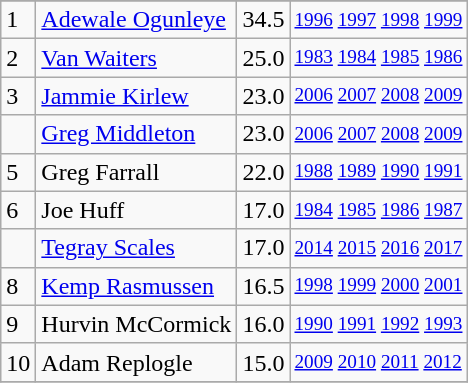<table class="wikitable">
<tr>
</tr>
<tr>
<td>1</td>
<td><a href='#'>Adewale Ogunleye</a></td>
<td>34.5</td>
<td style="font-size:80%;"><a href='#'>1996</a> <a href='#'>1997</a> <a href='#'>1998</a> <a href='#'>1999</a></td>
</tr>
<tr>
<td>2</td>
<td><a href='#'>Van Waiters</a></td>
<td>25.0</td>
<td style="font-size:80%;"><a href='#'>1983</a> <a href='#'>1984</a> <a href='#'>1985</a> <a href='#'>1986</a></td>
</tr>
<tr>
<td>3</td>
<td><a href='#'>Jammie Kirlew</a></td>
<td>23.0</td>
<td style="font-size:80%;"><a href='#'>2006</a> <a href='#'>2007</a> <a href='#'>2008</a> <a href='#'>2009</a></td>
</tr>
<tr>
<td></td>
<td><a href='#'>Greg Middleton</a></td>
<td>23.0</td>
<td style="font-size:80%;"><a href='#'>2006</a> <a href='#'>2007</a> <a href='#'>2008</a> <a href='#'>2009</a></td>
</tr>
<tr>
<td>5</td>
<td>Greg Farrall</td>
<td>22.0</td>
<td style="font-size:80%;"><a href='#'>1988</a> <a href='#'>1989</a> <a href='#'>1990</a> <a href='#'>1991</a></td>
</tr>
<tr>
<td>6</td>
<td>Joe Huff</td>
<td>17.0</td>
<td style="font-size:80%;"><a href='#'>1984</a> <a href='#'>1985</a> <a href='#'>1986</a> <a href='#'>1987</a></td>
</tr>
<tr>
<td></td>
<td><a href='#'>Tegray Scales</a></td>
<td>17.0</td>
<td style="font-size:80%;"><a href='#'>2014</a> <a href='#'>2015</a> <a href='#'>2016</a> <a href='#'>2017</a></td>
</tr>
<tr>
<td>8</td>
<td><a href='#'>Kemp Rasmussen</a></td>
<td>16.5</td>
<td style="font-size:80%;"><a href='#'>1998</a> <a href='#'>1999</a> <a href='#'>2000</a> <a href='#'>2001</a></td>
</tr>
<tr>
<td>9</td>
<td>Hurvin McCormick</td>
<td>16.0</td>
<td style="font-size:80%;"><a href='#'>1990</a> <a href='#'>1991</a> <a href='#'>1992</a> <a href='#'>1993</a></td>
</tr>
<tr>
<td>10</td>
<td>Adam Replogle</td>
<td>15.0</td>
<td style="font-size:80%;"><a href='#'>2009</a> <a href='#'>2010</a> <a href='#'>2011</a> <a href='#'>2012</a></td>
</tr>
<tr>
</tr>
</table>
